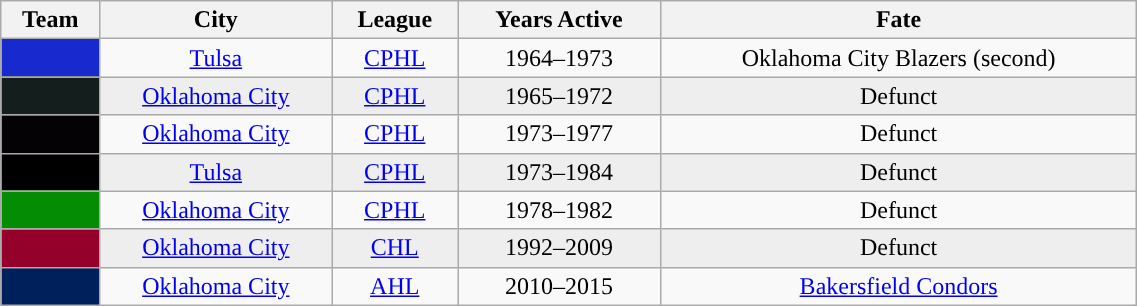<table class="wikitable sortable" width="60%">
<tr>
<th>Team</th>
<th>City</th>
<th>League</th>
<th>Years Active</th>
<th>Fate</th>
</tr>
<tr align=center>
<td style="color:white; background:#1829ce"><strong><a href='#'></a></strong></td>
<td><a href='#'>Tulsa</a></td>
<td><a href='#'>CPHL</a></td>
<td>1964–1973</td>
<td>Oklahoma City Blazers (second)</td>
</tr>
<tr align=center bgcolor=eeeeee>
<td style="color:white; background:#141e1c; "><strong><a href='#'></a></strong></td>
<td><a href='#'>Oklahoma City</a></td>
<td><a href='#'>CPHL</a></td>
<td>1965–1972</td>
<td>Defunct</td>
</tr>
<tr align=center>
<td style="color:white; background:#040204; "><strong><a href='#'></a></strong></td>
<td><a href='#'>Oklahoma City</a></td>
<td><a href='#'>CPHL</a></td>
<td>1973–1977</td>
<td>Defunct</td>
</tr>
<tr align=center bgcolor=eeeeee>
<td style="color:white; background:#000000"><strong><a href='#'></a></strong></td>
<td><a href='#'>Tulsa</a></td>
<td><a href='#'>CPHL</a></td>
<td>1973–1984</td>
<td>Defunct</td>
</tr>
<tr align=center>
<td style="color:white; background:#048d04; "><strong><a href='#'></a></strong></td>
<td><a href='#'>Oklahoma City</a></td>
<td><a href='#'>CPHL</a></td>
<td>1978–1982</td>
<td>Defunct</td>
</tr>
<tr align=center bgcolor=eeeeee>
<td style="color:white; background:#94022c; "><strong><a href='#'></a></strong></td>
<td><a href='#'>Oklahoma City</a></td>
<td><a href='#'>CHL</a></td>
<td>1992–2009</td>
<td>Defunct</td>
</tr>
<tr align=center>
<td style="color:white; background:#00205B; "><strong><a href='#'></a></strong></td>
<td><a href='#'>Oklahoma City</a></td>
<td><a href='#'>AHL</a></td>
<td>2010–2015</td>
<td><a href='#'>Bakersfield Condors</a></td>
</tr>
</table>
